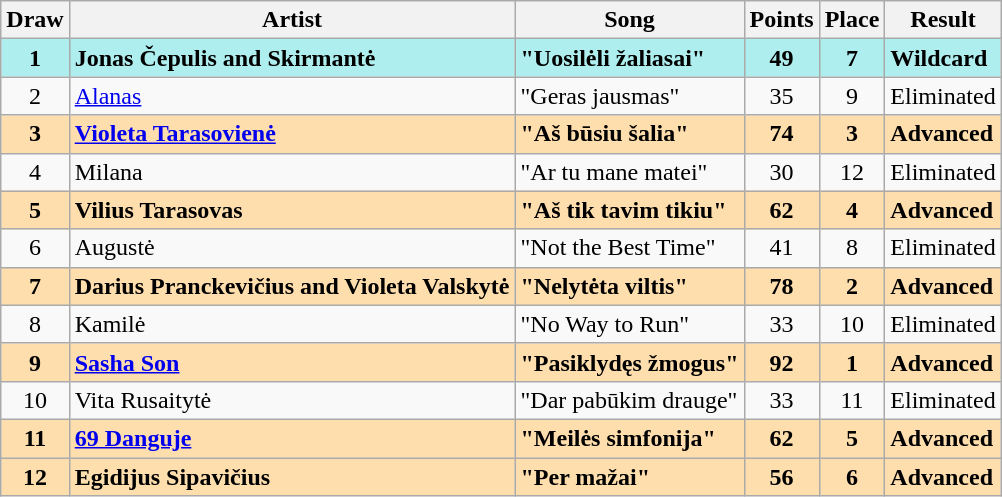<table class="sortable wikitable" style="margin: 1em auto 1em auto; text-align:center">
<tr>
<th>Draw</th>
<th>Artist</th>
<th>Song</th>
<th>Points</th>
<th>Place</th>
<th>Result</th>
</tr>
<tr style="font-weight:bold; background:paleturquoise;">
<td>1</td>
<td align="left">Jonas Čepulis and Skirmantė</td>
<td align="left">"Uosilėli žaliasai"</td>
<td>49</td>
<td>7</td>
<td align="left">Wildcard</td>
</tr>
<tr>
<td>2</td>
<td align="left"><a href='#'>Alanas</a></td>
<td align="left">"Geras jausmas"</td>
<td>35</td>
<td>9</td>
<td align="left">Eliminated</td>
</tr>
<tr style="font-weight:bold; background:navajowhite;">
<td>3</td>
<td align="left"><a href='#'>Violeta Tarasovienė</a></td>
<td align="left">"Aš būsiu šalia"</td>
<td>74</td>
<td>3</td>
<td align="left">Advanced</td>
</tr>
<tr>
<td>4</td>
<td align="left">Milana</td>
<td align="left">"Ar tu mane matei"</td>
<td>30</td>
<td>12</td>
<td align="left">Eliminated</td>
</tr>
<tr style="font-weight:bold; background:navajowhite;">
<td>5</td>
<td align="left">Vilius Tarasovas</td>
<td align="left">"Aš tik tavim tikiu"</td>
<td>62</td>
<td>4</td>
<td align="left">Advanced</td>
</tr>
<tr>
<td>6</td>
<td align="left">Augustė</td>
<td align="left">"Not the Best Time"</td>
<td>41</td>
<td>8</td>
<td align="left">Eliminated</td>
</tr>
<tr style="font-weight:bold; background:navajowhite;">
<td>7</td>
<td align="left">Darius Pranckevičius and Violeta Valskytė</td>
<td align="left">"Nelytėta viltis"</td>
<td>78</td>
<td>2</td>
<td align="left">Advanced</td>
</tr>
<tr>
<td>8</td>
<td align="left">Kamilė</td>
<td align="left">"No Way to Run"</td>
<td>33</td>
<td>10</td>
<td align="left">Eliminated</td>
</tr>
<tr style="font-weight:bold; background:navajowhite;">
<td>9</td>
<td align="left"><a href='#'>Sasha Son</a></td>
<td align="left">"Pasiklydęs žmogus"</td>
<td>92</td>
<td>1</td>
<td align="left">Advanced</td>
</tr>
<tr>
<td>10</td>
<td align="left">Vita Rusaitytė</td>
<td align="left">"Dar pabūkim drauge"</td>
<td>33</td>
<td>11</td>
<td align="left">Eliminated</td>
</tr>
<tr style="font-weight:bold; background:navajowhite;">
<td>11</td>
<td align="left"><a href='#'>69 Danguje</a></td>
<td align="left">"Meilės simfonija"</td>
<td>62</td>
<td>5</td>
<td align="left">Advanced</td>
</tr>
<tr style="font-weight:bold; background:navajowhite;">
<td>12</td>
<td align="left">Egidijus Sipavičius</td>
<td align="left">"Per mažai"</td>
<td>56</td>
<td>6</td>
<td align="left">Advanced</td>
</tr>
</table>
